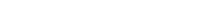<table style="width:22%; text-align:center;">
<tr style="color:white;">
<td style="background:"><strong>2</strong></td>
<td style="background:"><strong>6</strong></td>
</tr>
</table>
